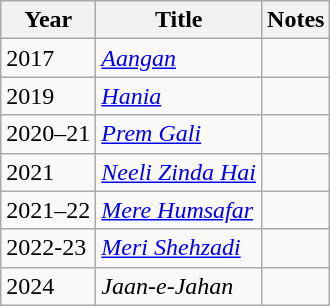<table class="wikitable">
<tr>
<th>Year</th>
<th>Title</th>
<th>Notes</th>
</tr>
<tr>
<td>2017</td>
<td><em><a href='#'>Aangan</a></em></td>
<td></td>
</tr>
<tr>
<td>2019</td>
<td><a href='#'><em>Hania</em></a></td>
<td></td>
</tr>
<tr>
<td>2020–21</td>
<td><em><a href='#'>Prem Gali</a></em></td>
<td></td>
</tr>
<tr>
<td>2021</td>
<td><em><a href='#'>Neeli Zinda Hai</a></em></td>
<td></td>
</tr>
<tr>
<td>2021–22</td>
<td><em><a href='#'>Mere Humsafar</a></em></td>
<td></td>
</tr>
<tr>
<td>2022-23</td>
<td><em><a href='#'>Meri Shehzadi</a></em></td>
<td></td>
</tr>
<tr>
<td>2024</td>
<td><em>Jaan-e-Jahan</em></td>
<td></td>
</tr>
</table>
